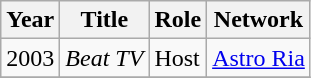<table class="wikitable">
<tr>
<th>Year</th>
<th>Title</th>
<th>Role</th>
<th>Network</th>
</tr>
<tr>
<td>2003</td>
<td><em>Beat TV</em></td>
<td>Host</td>
<td><a href='#'>Astro Ria</a></td>
</tr>
<tr>
</tr>
</table>
